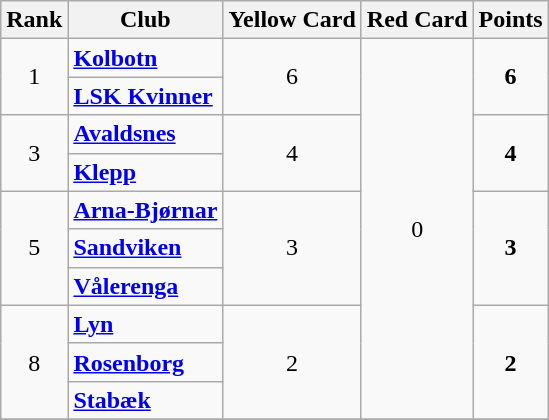<table class="wikitable sortable" style="text-align:center">
<tr>
<th>Rank</th>
<th>Club</th>
<th>Yellow Card</th>
<th>Red Card</th>
<th>Points</th>
</tr>
<tr>
<td rowspan=2>1</td>
<td align="left"><strong><a href='#'>Kolbotn</a></strong></td>
<td rowspan=2>6</td>
<td rowspan=10>0</td>
<td rowspan=2><strong>6</strong></td>
</tr>
<tr>
<td align="left"><strong><a href='#'>LSK Kvinner</a></strong></td>
</tr>
<tr>
<td rowspan=2>3</td>
<td align="left"><strong><a href='#'>Avaldsnes</a></strong></td>
<td rowspan=2>4</td>
<td rowspan=2><strong>4</strong></td>
</tr>
<tr>
<td align="left"><strong><a href='#'>Klepp</a></strong></td>
</tr>
<tr>
<td rowspan=3>5</td>
<td align="left"><strong><a href='#'>Arna-Bjørnar</a></strong></td>
<td rowspan=3>3</td>
<td rowspan=3><strong>3</strong></td>
</tr>
<tr>
<td align="left"><strong><a href='#'>Sandviken</a></strong></td>
</tr>
<tr>
<td align="left"><strong><a href='#'>Vålerenga</a></strong></td>
</tr>
<tr>
<td rowspan=3>8</td>
<td align="left"><strong><a href='#'>Lyn</a></strong></td>
<td rowspan=3>2</td>
<td rowspan=3><strong>2</strong></td>
</tr>
<tr>
<td align="left"><strong><a href='#'>Rosenborg</a></strong></td>
</tr>
<tr>
<td align="left"><strong><a href='#'>Stabæk</a></strong></td>
</tr>
<tr>
</tr>
</table>
